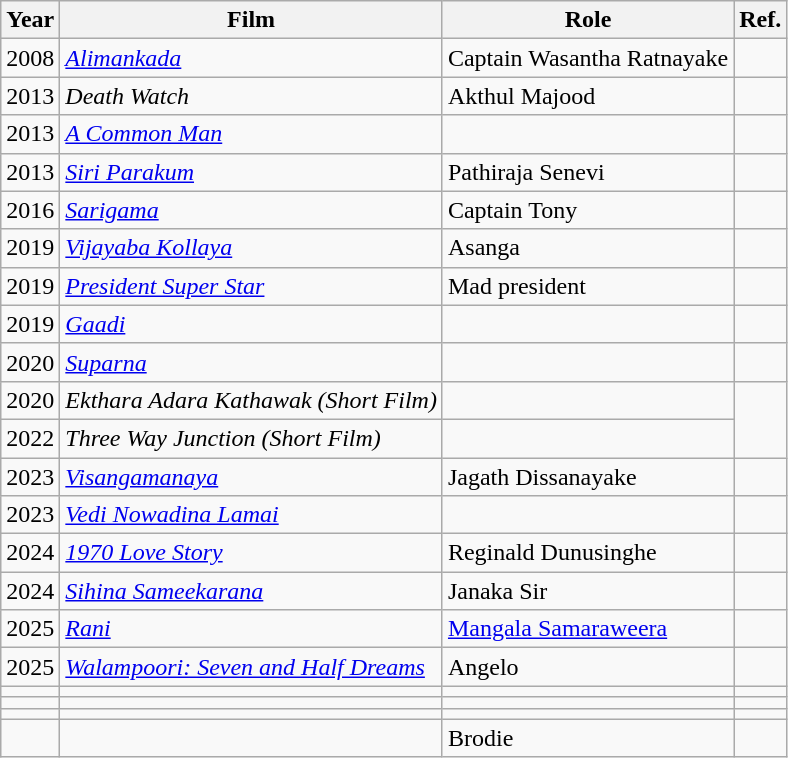<table class="wikitable">
<tr>
<th>Year</th>
<th>Film</th>
<th>Role</th>
<th>Ref.</th>
</tr>
<tr>
<td>2008</td>
<td><em><a href='#'>Alimankada</a></em></td>
<td>Captain Wasantha Ratnayake</td>
<td></td>
</tr>
<tr>
<td>2013</td>
<td><em>Death Watch</em></td>
<td>Akthul Majood</td>
<td></td>
</tr>
<tr>
<td>2013</td>
<td><em><a href='#'>A Common Man</a></em></td>
<td></td>
<td></td>
</tr>
<tr>
<td>2013</td>
<td><em><a href='#'>Siri Parakum</a></em></td>
<td>Pathiraja Senevi</td>
<td></td>
</tr>
<tr>
<td>2016</td>
<td><em><a href='#'>Sarigama</a></em></td>
<td>Captain Tony</td>
<td></td>
</tr>
<tr>
<td>2019</td>
<td><em><a href='#'>Vijayaba Kollaya</a></em></td>
<td>Asanga</td>
<td></td>
</tr>
<tr>
<td>2019</td>
<td><em><a href='#'>President Super Star</a></em></td>
<td>Mad president</td>
<td></td>
</tr>
<tr>
<td>2019</td>
<td><em><a href='#'>Gaadi</a></em></td>
<td></td>
<td></td>
</tr>
<tr>
<td>2020</td>
<td><em><a href='#'>Suparna</a></em></td>
<td></td>
<td></td>
</tr>
<tr>
<td>2020</td>
<td><em>Ekthara Adara Kathawak (Short Film)</em></td>
<td></td>
</tr>
<tr>
<td>2022</td>
<td><em>Three Way Junction (Short Film)</em></td>
<td></td>
</tr>
<tr>
<td>2023</td>
<td><em><a href='#'>Visangamanaya</a></em></td>
<td>Jagath Dissanayake</td>
<td></td>
</tr>
<tr>
<td>2023</td>
<td><em><a href='#'>Vedi Nowadina Lamai</a></em></td>
<td></td>
<td></td>
</tr>
<tr>
<td>2024</td>
<td><em><a href='#'>1970 Love Story</a></em></td>
<td>Reginald Dunusinghe</td>
<td></td>
</tr>
<tr>
<td>2024</td>
<td><em><a href='#'>Sihina Sameekarana</a></em></td>
<td>Janaka Sir</td>
<td></td>
</tr>
<tr>
<td>2025</td>
<td><em><a href='#'>Rani</a></em></td>
<td><a href='#'>Mangala Samaraweera</a></td>
<td></td>
</tr>
<tr>
<td>2025</td>
<td><em><a href='#'>Walampoori: Seven and Half Dreams</a></em></td>
<td>Angelo</td>
<td></td>
</tr>
<tr>
<td></td>
<td></td>
<td></td>
<td></td>
</tr>
<tr>
<td></td>
<td></td>
<td></td>
<td></td>
</tr>
<tr>
<td></td>
<td></td>
<td></td>
<td></td>
</tr>
<tr>
<td></td>
<td></td>
<td>Brodie</td>
<td></td>
</tr>
</table>
